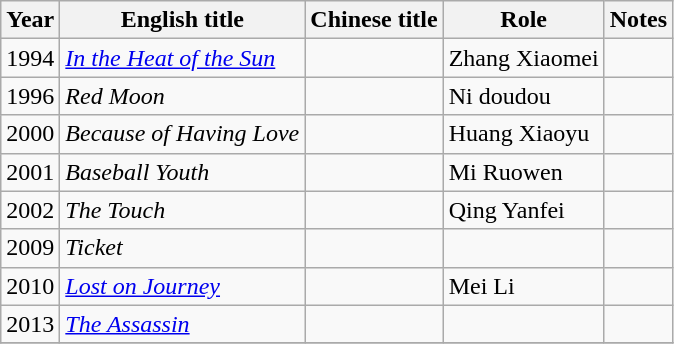<table class="wikitable">
<tr>
<th>Year</th>
<th>English title</th>
<th>Chinese title</th>
<th>Role</th>
<th>Notes</th>
</tr>
<tr>
<td>1994</td>
<td><em><a href='#'>In the Heat of the Sun</a></em></td>
<td></td>
<td>Zhang Xiaomei</td>
<td></td>
</tr>
<tr>
<td>1996</td>
<td><em>Red Moon</em></td>
<td></td>
<td>Ni doudou</td>
<td></td>
</tr>
<tr>
<td>2000</td>
<td><em>Because of Having Love</em></td>
<td></td>
<td>Huang Xiaoyu</td>
<td></td>
</tr>
<tr>
<td>2001</td>
<td><em>Baseball Youth</em></td>
<td></td>
<td>Mi Ruowen</td>
<td></td>
</tr>
<tr>
<td>2002</td>
<td><em>The Touch</em></td>
<td></td>
<td>Qing Yanfei</td>
<td></td>
</tr>
<tr>
<td>2009</td>
<td><em>Ticket</em></td>
<td></td>
<td></td>
<td></td>
</tr>
<tr>
<td>2010</td>
<td><em><a href='#'>Lost on Journey</a></em></td>
<td></td>
<td>Mei Li</td>
<td></td>
</tr>
<tr>
<td>2013</td>
<td><em><a href='#'>The Assassin</a></em></td>
<td></td>
<td></td>
<td></td>
</tr>
<tr>
</tr>
</table>
